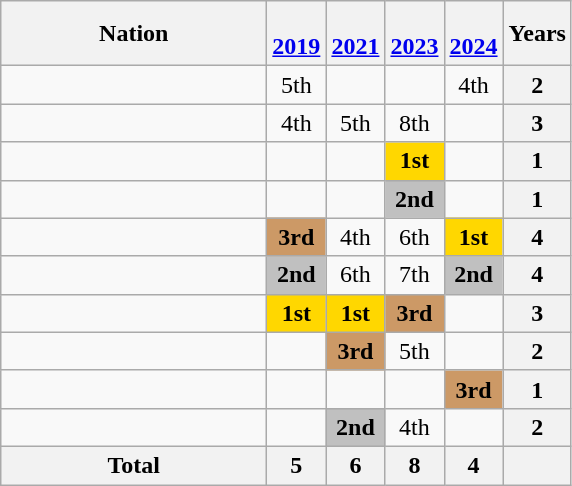<table class="wikitable" style="text-align:center; font-size:100%">
<tr>
<th width=170>Nation</th>
<th><br><a href='#'>2019</a></th>
<th><br><a href='#'>2021</a></th>
<th><br><a href='#'>2023</a></th>
<th><br><a href='#'>2024</a></th>
<th>Years</th>
</tr>
<tr>
<td align=left></td>
<td>5th</td>
<td></td>
<td></td>
<td>4th</td>
<th>2</th>
</tr>
<tr>
<td align=left></td>
<td>4th</td>
<td>5th</td>
<td>8th</td>
<td></td>
<th>3</th>
</tr>
<tr>
<td align=left></td>
<td></td>
<td></td>
<td bgcolor=gold><strong>1st</strong></td>
<td></td>
<th>1</th>
</tr>
<tr>
<td align=left></td>
<td></td>
<td></td>
<td bgcolor=silver><strong>2nd</strong></td>
<td></td>
<th>1</th>
</tr>
<tr>
<td align=left></td>
<td bgcolor=#cc9966><strong>3rd</strong></td>
<td>4th</td>
<td>6th</td>
<td bgcolor=gold><strong>1st</strong></td>
<th>4</th>
</tr>
<tr>
<td align=left></td>
<td bgcolor=silver><strong>2nd</strong></td>
<td>6th</td>
<td>7th</td>
<td bgcolor=silver><strong>2nd</strong></td>
<th>4</th>
</tr>
<tr>
<td align=left></td>
<td bgcolor=gold><strong>1st</strong></td>
<td bgcolor=gold><strong>1st</strong></td>
<td bgcolor=#cc9966><strong>3rd</strong></td>
<td></td>
<th>3</th>
</tr>
<tr>
<td align=left></td>
<td></td>
<td bgcolor=#cc9966><strong>3rd</strong></td>
<td>5th</td>
<td></td>
<th>2</th>
</tr>
<tr>
<td align=left></td>
<td></td>
<td></td>
<td></td>
<td bgcolor=#cc9966><strong>3rd</strong></td>
<th>1</th>
</tr>
<tr>
<td align=left></td>
<td></td>
<td bgcolor=silver><strong>2nd</strong></td>
<td>4th</td>
<td></td>
<th>2</th>
</tr>
<tr>
<th>Total</th>
<th>5</th>
<th>6</th>
<th>8</th>
<th>4</th>
<th></th>
</tr>
</table>
